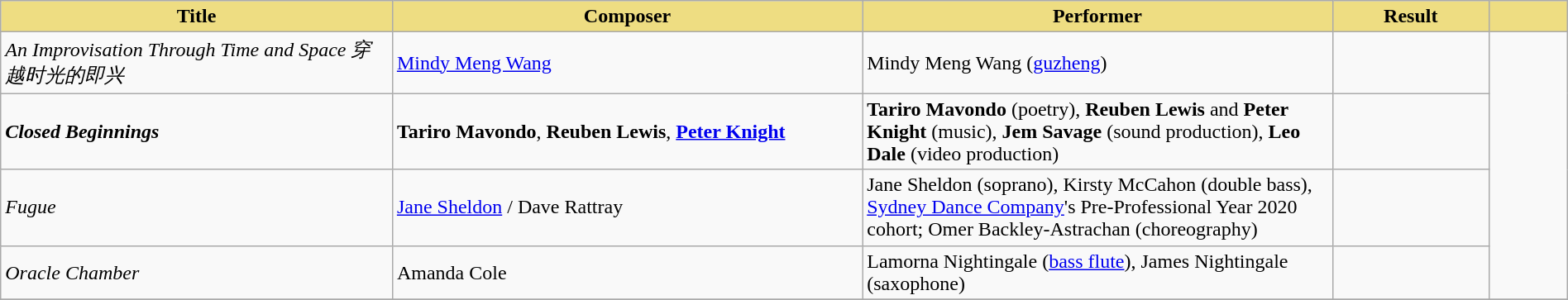<table class="wikitable" width=100%>
<tr>
<th style="width:25%;background:#EEDD82;">Title</th>
<th style="width:30%;background:#EEDD82;">Composer</th>
<th style="width:30%;background:#EEDD82;">Performer</th>
<th style="width:10%;background:#EEDD82;">Result</th>
<th style="width:5%;background:#EEDD82;"></th>
</tr>
<tr>
<td><em>An Improvisation Through Time and Space 穿越时光的即兴</em></td>
<td><a href='#'>Mindy Meng Wang</a></td>
<td>Mindy Meng Wang (<a href='#'>guzheng</a>)</td>
<td></td>
<td rowspan="4"></td>
</tr>
<tr>
<td><strong><em>Closed Beginnings</em></strong></td>
<td><strong>Tariro Mavondo</strong>, <strong>Reuben Lewis</strong>, <strong><a href='#'>Peter Knight</a></strong></td>
<td><strong>Tariro Mavondo</strong> (poetry), <strong>Reuben Lewis</strong> and <strong>Peter Knight</strong> (music), <strong>Jem Savage</strong> (sound production), <strong>Leo Dale</strong> (video production)</td>
<td></td>
</tr>
<tr>
<td><em>Fugue</em></td>
<td><a href='#'>Jane Sheldon</a> / Dave Rattray</td>
<td>Jane Sheldon (soprano), Kirsty McCahon (double bass), <a href='#'>Sydney Dance Company</a>'s Pre-Professional Year 2020 cohort; Omer Backley-Astrachan (choreography)</td>
<td></td>
</tr>
<tr>
<td><em>Oracle Chamber</em></td>
<td>Amanda Cole</td>
<td>Lamorna Nightingale (<a href='#'>bass flute</a>), James Nightingale (saxophone)</td>
<td></td>
</tr>
<tr>
</tr>
</table>
